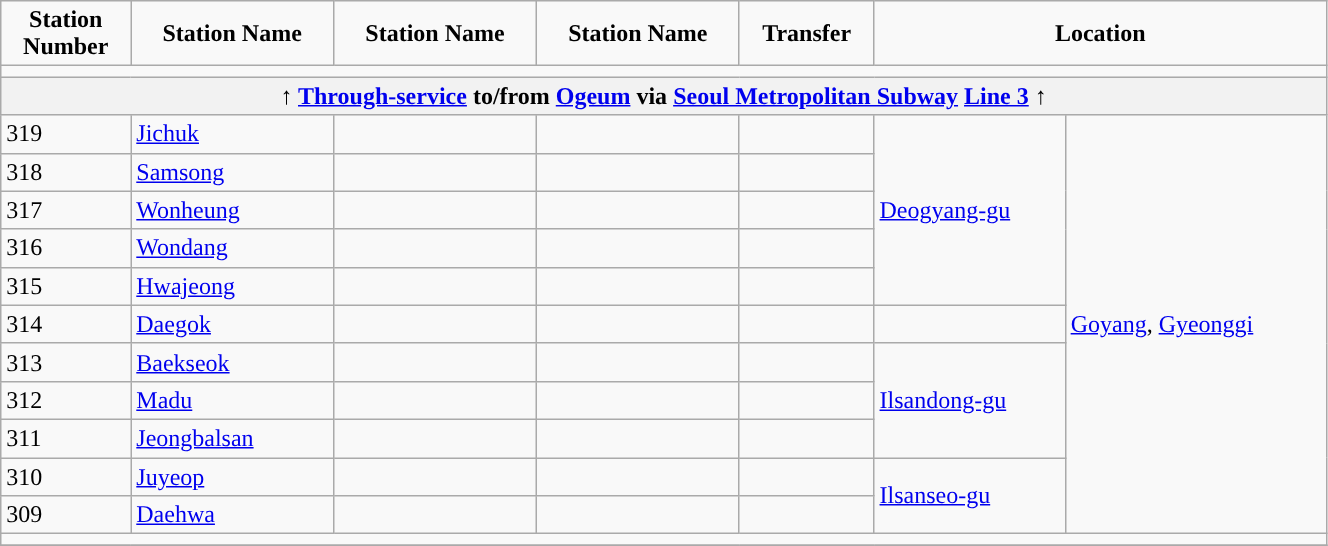<table class="wikitable" width="70%">
<tr style="text-align:center;">
<td><strong>Station<br>Number</strong></td>
<td><strong>Station Name</strong><br></td>
<td><strong>Station Name</strong><br></td>
<td><strong>Station Name</strong><br></td>
<td><strong>Transfer</strong></td>
<td colspan="2"><strong>Location</strong></td>
</tr>
<tr style="background:#">
<td colspan="7"></td>
</tr>
<tr>
<th colspan="7">↑ <a href='#'>Through-service</a> to/from <a href='#'>Ogeum</a> via <a href='#'>Seoul Metropolitan Subway</a> <a href='#'>Line 3</a> ↑</th>
</tr>
<tr>
<td>319</td>
<td><a href='#'>Jichuk</a></td>
<td></td>
<td></td>
<td></td>
<td rowspan="5"><a href='#'>Deogyang-gu</a></td>
<td rowspan="11"><a href='#'>Goyang</a>, <a href='#'>Gyeonggi</a></td>
</tr>
<tr>
<td>318</td>
<td><a href='#'>Samsong</a></td>
<td></td>
<td></td>
<td></td>
</tr>
<tr>
<td>317</td>
<td><a href='#'>Wonheung</a></td>
<td></td>
<td></td>
<td></td>
</tr>
<tr>
<td>316</td>
<td><a href='#'>Wondang</a></td>
<td></td>
<td></td>
<td></td>
</tr>
<tr>
<td>315</td>
<td><a href='#'>Hwajeong</a></td>
<td></td>
<td></td>
<td></td>
</tr>
<tr>
<td>314</td>
<td><a href='#'>Daegok</a></td>
<td></td>
<td></td>
<td>  </td>
<td></td>
</tr>
<tr>
<td>313</td>
<td><a href='#'>Baekseok</a></td>
<td></td>
<td></td>
<td></td>
<td rowspan="3"><a href='#'>Ilsandong-gu</a></td>
</tr>
<tr>
<td>312</td>
<td><a href='#'>Madu</a></td>
<td></td>
<td></td>
<td></td>
</tr>
<tr>
<td>311</td>
<td><a href='#'>Jeongbalsan</a></td>
<td></td>
<td></td>
<td></td>
</tr>
<tr>
<td>310</td>
<td><a href='#'>Juyeop</a></td>
<td></td>
<td></td>
<td></td>
<td rowspan="2"><a href='#'>Ilsanseo-gu</a></td>
</tr>
<tr>
<td>309</td>
<td><a href='#'>Daehwa</a></td>
<td></td>
<td></td>
<td></td>
</tr>
<tr style="background:#">
<td colspan="7"></td>
</tr>
<tr>
</tr>
</table>
